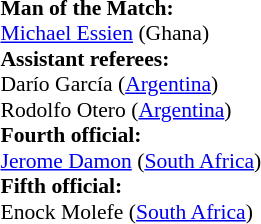<table width=50% style="font-size: 90%">
<tr>
<td><br><strong>Man of the Match:</strong>
<br><a href='#'>Michael Essien</a> (Ghana)<br><strong>Assistant referees:</strong>
<br>Darío García (<a href='#'>Argentina</a>)
<br>Rodolfo Otero (<a href='#'>Argentina</a>)
<br><strong>Fourth official:</strong>
<br><a href='#'>Jerome Damon</a> (<a href='#'>South Africa</a>)
<br><strong>Fifth official:</strong>
<br>Enock Molefe (<a href='#'>South Africa</a>)</td>
</tr>
</table>
